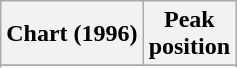<table class="wikitable sortable plainrowheaders" style="text-align:center">
<tr>
<th scope="col">Chart (1996)</th>
<th scope="col">Peak<br>position</th>
</tr>
<tr>
</tr>
<tr>
</tr>
<tr>
</tr>
<tr>
</tr>
<tr>
</tr>
<tr>
</tr>
<tr>
</tr>
<tr>
</tr>
<tr>
</tr>
<tr>
</tr>
<tr>
</tr>
<tr>
</tr>
<tr>
</tr>
<tr>
</tr>
<tr>
</tr>
<tr>
</tr>
<tr>
</tr>
</table>
